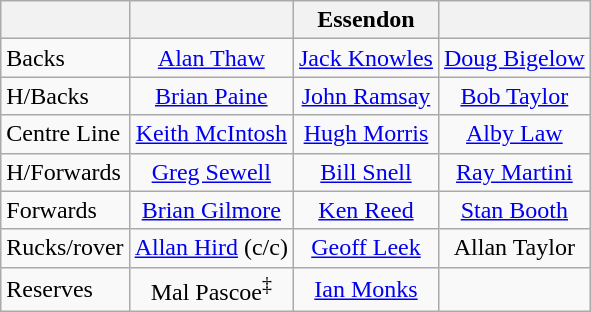<table class="wikitable">
<tr>
<th></th>
<th></th>
<th>Essendon</th>
<th></th>
</tr>
<tr>
<td>Backs</td>
<td align=center><a href='#'>Alan Thaw</a></td>
<td align=center><a href='#'>Jack Knowles</a></td>
<td align=center><a href='#'>Doug Bigelow</a></td>
</tr>
<tr>
<td>H/Backs</td>
<td align=center><a href='#'>Brian Paine</a></td>
<td align=center><a href='#'>John Ramsay</a></td>
<td align=center><a href='#'>Bob Taylor</a></td>
</tr>
<tr>
<td>Centre Line</td>
<td align=center><a href='#'>Keith McIntosh</a></td>
<td align=center><a href='#'>Hugh Morris</a></td>
<td align=center><a href='#'>Alby Law</a></td>
</tr>
<tr>
<td>H/Forwards</td>
<td align=center><a href='#'>Greg Sewell</a></td>
<td align=center><a href='#'>Bill Snell</a></td>
<td align=center><a href='#'>Ray Martini</a></td>
</tr>
<tr>
<td>Forwards</td>
<td align=center><a href='#'>Brian Gilmore</a></td>
<td align=center><a href='#'>Ken Reed</a></td>
<td align=center><a href='#'>Stan Booth</a></td>
</tr>
<tr>
<td>Rucks/rover</td>
<td align=center><a href='#'>Allan Hird</a> (c/c)</td>
<td align=center><a href='#'>Geoff Leek</a></td>
<td align=center>Allan Taylor</td>
</tr>
<tr>
<td>Reserves</td>
<td align=center>Mal Pascoe<sup>‡</sup></td>
<td align=center><a href='#'>Ian Monks</a></td>
<td align=center></td>
</tr>
</table>
